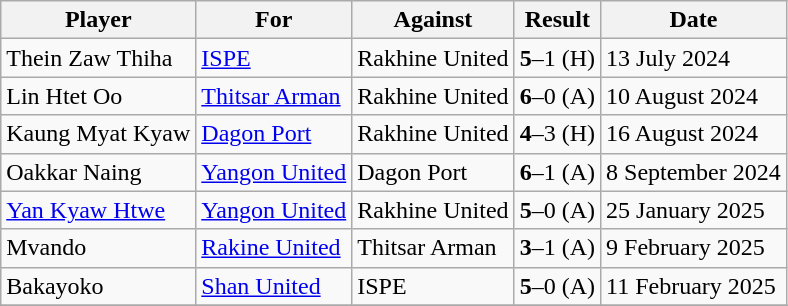<table class="wikitable sortable">
<tr>
<th>Player</th>
<th>For</th>
<th>Against</th>
<th align=center>Result</th>
<th>Date</th>
</tr>
<tr>
<td> Thein Zaw Thiha</td>
<td><a href='#'>ISPE</a></td>
<td>Rakhine United</td>
<td align="center"><strong>5</strong>–1 (H)</td>
<td>13 July 2024</td>
</tr>
<tr>
<td> Lin Htet Oo</td>
<td><a href='#'>Thitsar Arman</a></td>
<td>Rakhine United</td>
<td align="center"><strong>6</strong>–0 (A)</td>
<td>10 August 2024</td>
</tr>
<tr>
<td> Kaung Myat Kyaw</td>
<td><a href='#'>Dagon Port</a></td>
<td>Rakhine United</td>
<td align="center"><strong>4</strong>–3 (H)</td>
<td>16 August 2024</td>
</tr>
<tr>
<td> Oakkar Naing</td>
<td><a href='#'>Yangon United</a></td>
<td>Dagon Port</td>
<td align="center"><strong>6</strong>–1 (A)</td>
<td>8 September 2024</td>
</tr>
<tr>
<td> <a href='#'>Yan Kyaw Htwe</a></td>
<td><a href='#'>Yangon United</a></td>
<td>Rakhine United</td>
<td align="center"><strong>5</strong>–0 (A)</td>
<td>25 January 2025</td>
</tr>
<tr>
<td> Mvando</td>
<td><a href='#'>Rakine United</a></td>
<td>Thitsar Arman</td>
<td align="center"><strong>3</strong>–1 (A)</td>
<td>9 February 2025</td>
</tr>
<tr>
<td> Bakayoko</td>
<td><a href='#'>Shan United</a></td>
<td>ISPE</td>
<td align="center"><strong>5</strong>–0 (A)</td>
<td>11 February 2025</td>
</tr>
<tr>
</tr>
</table>
